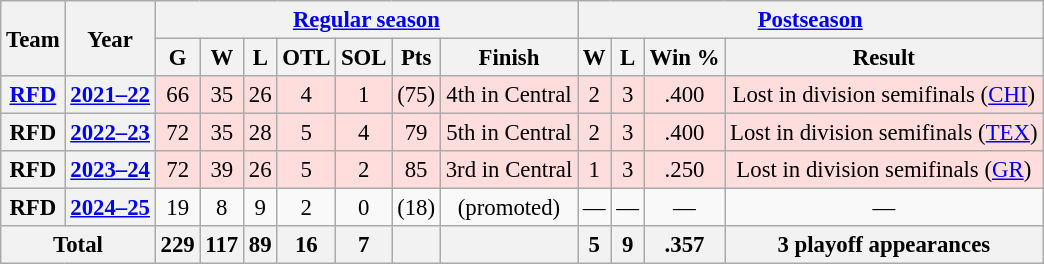<table class="wikitable" style="font-size:95%; text-align:center;">
<tr>
<th rowspan="2">Team</th>
<th rowspan="2">Year</th>
<th colspan="7"><a href='#'>Regular season</a></th>
<th colspan="4"><a href='#'>Postseason</a></th>
</tr>
<tr>
<th>G</th>
<th>W</th>
<th>L</th>
<th>OTL</th>
<th>SOL</th>
<th>Pts</th>
<th>Finish</th>
<th>W</th>
<th>L</th>
<th>Win %</th>
<th>Result</th>
</tr>
<tr style="background:#fdd;">
<th><a href='#'>RFD</a></th>
<th><a href='#'>2021–22</a></th>
<td>66</td>
<td>35</td>
<td>26</td>
<td>4</td>
<td>1</td>
<td>(75)</td>
<td>4th in Central</td>
<td>2</td>
<td>3</td>
<td>.400</td>
<td>Lost in division semifinals (<a href='#'>CHI</a>)</td>
</tr>
<tr style="background:#fdd;">
<th>RFD</th>
<th><a href='#'>2022–23</a></th>
<td>72</td>
<td>35</td>
<td>28</td>
<td>5</td>
<td>4</td>
<td>79</td>
<td>5th in Central</td>
<td>2</td>
<td>3</td>
<td>.400</td>
<td>Lost in division semifinals (<a href='#'>TEX</a>)</td>
</tr>
<tr style="background:#fdd;">
<th>RFD</th>
<th><a href='#'>2023–24</a></th>
<td>72</td>
<td>39</td>
<td>26</td>
<td>5</td>
<td>2</td>
<td>85</td>
<td>3rd in Central</td>
<td>1</td>
<td>3</td>
<td>.250</td>
<td>Lost in division semifinals (<a href='#'>GR</a>)</td>
</tr>
<tr>
<th>RFD</th>
<th><a href='#'>2024–25</a></th>
<td>19</td>
<td>8</td>
<td>9</td>
<td>2</td>
<td>0</td>
<td>(18)</td>
<td>(promoted)</td>
<td>—</td>
<td>—</td>
<td>—</td>
<td>—</td>
</tr>
<tr>
<th colspan="2">Total</th>
<th>229</th>
<th>117</th>
<th>89</th>
<th>16</th>
<th>7</th>
<th> </th>
<th> </th>
<th>5</th>
<th>9</th>
<th>.357</th>
<th>3 playoff appearances</th>
</tr>
</table>
